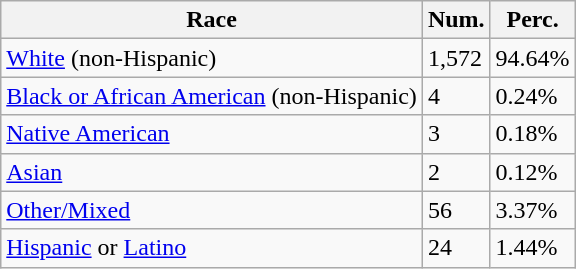<table class="wikitable">
<tr>
<th>Race</th>
<th>Num.</th>
<th>Perc.</th>
</tr>
<tr>
<td><a href='#'>White</a> (non-Hispanic)</td>
<td>1,572</td>
<td>94.64%</td>
</tr>
<tr>
<td><a href='#'>Black or African American</a> (non-Hispanic)</td>
<td>4</td>
<td>0.24%</td>
</tr>
<tr>
<td><a href='#'>Native American</a></td>
<td>3</td>
<td>0.18%</td>
</tr>
<tr>
<td><a href='#'>Asian</a></td>
<td>2</td>
<td>0.12%</td>
</tr>
<tr>
<td><a href='#'>Other/Mixed</a></td>
<td>56</td>
<td>3.37%</td>
</tr>
<tr>
<td><a href='#'>Hispanic</a> or <a href='#'>Latino</a></td>
<td>24</td>
<td>1.44%</td>
</tr>
</table>
